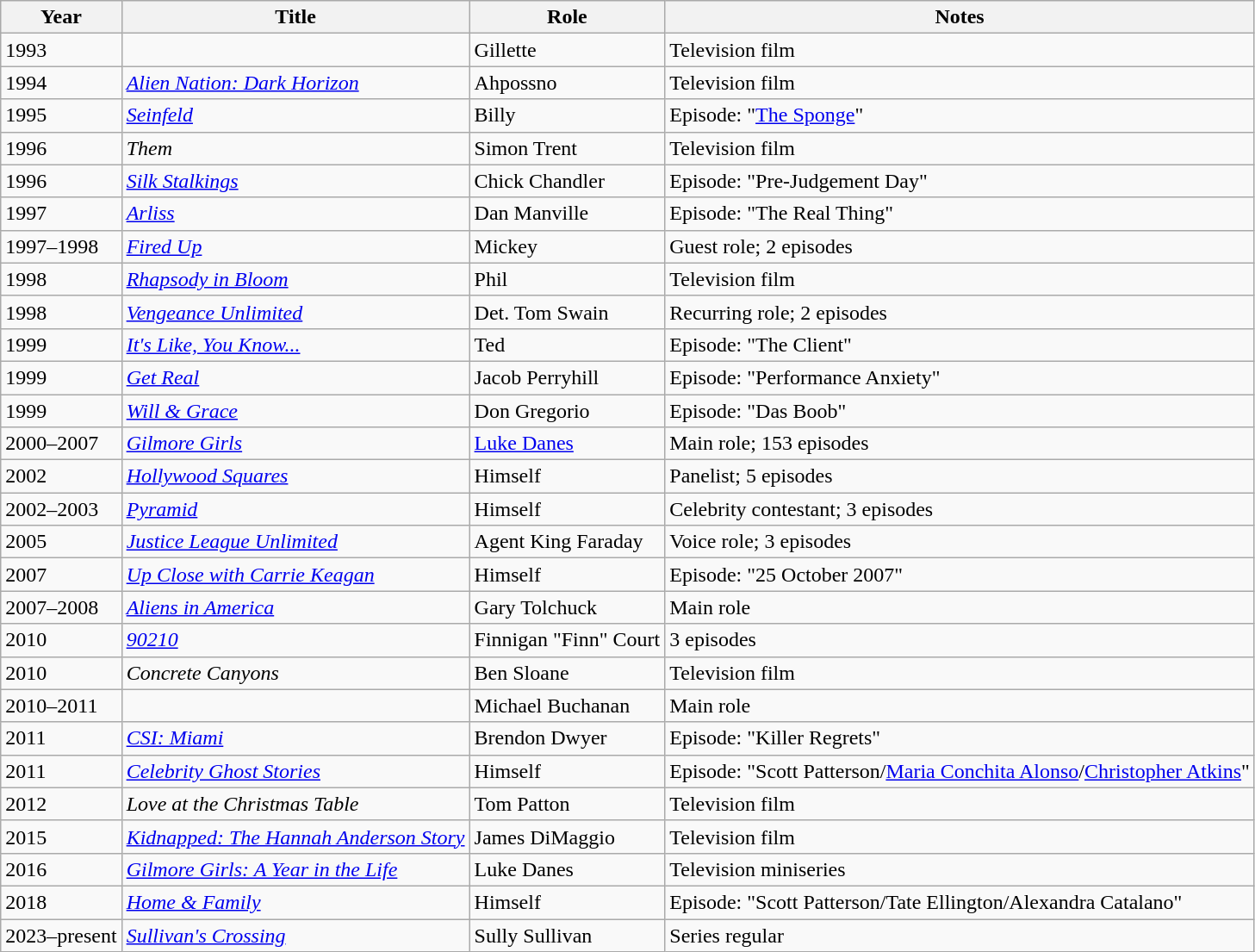<table class="wikitable sortable">
<tr>
<th scope="col">Year</th>
<th scope="col">Title</th>
<th scope="col">Role</th>
<th scope="col" class="unsortable">Notes</th>
</tr>
<tr>
<td>1993</td>
<td><em></em></td>
<td>Gillette</td>
<td>Television film</td>
</tr>
<tr>
<td>1994</td>
<td><em><a href='#'>Alien Nation: Dark Horizon</a></em></td>
<td>Ahpossno</td>
<td>Television film</td>
</tr>
<tr>
<td>1995</td>
<td><em><a href='#'>Seinfeld</a></em></td>
<td>Billy</td>
<td>Episode: "<a href='#'>The Sponge</a>"</td>
</tr>
<tr>
<td>1996</td>
<td><em>Them</em></td>
<td>Simon Trent</td>
<td>Television film</td>
</tr>
<tr>
<td>1996</td>
<td><em><a href='#'>Silk Stalkings</a></em></td>
<td>Chick Chandler</td>
<td>Episode: "Pre-Judgement Day"</td>
</tr>
<tr>
<td>1997</td>
<td><em><a href='#'>Arliss</a></em></td>
<td>Dan Manville</td>
<td>Episode: "The Real Thing"</td>
</tr>
<tr>
<td>1997–1998</td>
<td><em><a href='#'>Fired Up</a></em></td>
<td>Mickey</td>
<td>Guest role; 2 episodes</td>
</tr>
<tr>
<td>1998</td>
<td><em><a href='#'>Rhapsody in Bloom</a></em></td>
<td>Phil</td>
<td>Television film</td>
</tr>
<tr>
<td>1998</td>
<td><em><a href='#'>Vengeance Unlimited</a></em></td>
<td>Det. Tom Swain</td>
<td>Recurring role; 2 episodes</td>
</tr>
<tr>
<td>1999</td>
<td><em><a href='#'>It's Like, You Know...</a></em></td>
<td>Ted</td>
<td>Episode: "The Client"</td>
</tr>
<tr>
<td>1999</td>
<td><em><a href='#'>Get Real</a></em></td>
<td>Jacob Perryhill</td>
<td>Episode: "Performance Anxiety"</td>
</tr>
<tr>
<td>1999</td>
<td><em><a href='#'>Will & Grace</a></em></td>
<td>Don Gregorio</td>
<td>Episode: "Das Boob"</td>
</tr>
<tr>
<td>2000–2007</td>
<td><em><a href='#'>Gilmore Girls</a></em></td>
<td><a href='#'>Luke Danes</a></td>
<td>Main role; 153 episodes</td>
</tr>
<tr>
<td>2002</td>
<td><em><a href='#'>Hollywood Squares</a></em></td>
<td>Himself</td>
<td>Panelist; 5 episodes</td>
</tr>
<tr>
<td>2002–2003</td>
<td><em><a href='#'>Pyramid</a></em></td>
<td>Himself</td>
<td>Celebrity contestant; 3 episodes</td>
</tr>
<tr>
<td>2005</td>
<td><em><a href='#'>Justice League Unlimited</a></em></td>
<td>Agent King Faraday</td>
<td>Voice role; 3 episodes</td>
</tr>
<tr>
<td>2007</td>
<td><em><a href='#'>Up Close with Carrie Keagan</a></em></td>
<td>Himself</td>
<td>Episode: "25 October 2007"</td>
</tr>
<tr>
<td>2007–2008</td>
<td><em><a href='#'>Aliens in America</a></em></td>
<td>Gary Tolchuck</td>
<td>Main role</td>
</tr>
<tr>
<td>2010</td>
<td><em><a href='#'>90210</a></em></td>
<td>Finnigan "Finn" Court</td>
<td>3 episodes</td>
</tr>
<tr>
<td>2010</td>
<td><em>Concrete Canyons</em></td>
<td>Ben Sloane</td>
<td>Television film</td>
</tr>
<tr>
<td>2010–2011</td>
<td><em></em></td>
<td>Michael Buchanan</td>
<td>Main role</td>
</tr>
<tr>
<td>2011</td>
<td><em><a href='#'>CSI: Miami</a></em></td>
<td>Brendon Dwyer</td>
<td>Episode: "Killer Regrets"</td>
</tr>
<tr>
<td>2011</td>
<td><em><a href='#'>Celebrity Ghost Stories</a></em></td>
<td>Himself</td>
<td>Episode: "Scott Patterson/<a href='#'>Maria Conchita Alonso</a>/<a href='#'>Christopher Atkins</a>"</td>
</tr>
<tr>
<td>2012</td>
<td><em>Love at the Christmas Table</em></td>
<td>Tom Patton</td>
<td>Television film</td>
</tr>
<tr>
<td>2015</td>
<td><em><a href='#'>Kidnapped: The Hannah Anderson Story</a></em></td>
<td>James DiMaggio</td>
<td>Television film</td>
</tr>
<tr>
<td>2016</td>
<td><em><a href='#'>Gilmore Girls: A Year in the Life</a></em></td>
<td>Luke Danes</td>
<td>Television miniseries</td>
</tr>
<tr>
<td>2018</td>
<td><em><a href='#'>Home & Family</a></em></td>
<td>Himself</td>
<td>Episode: "Scott Patterson/Tate Ellington/Alexandra Catalano"</td>
</tr>
<tr>
<td>2023–present</td>
<td><em><a href='#'>Sullivan's Crossing</a></em></td>
<td>Sully Sullivan</td>
<td>Series regular</td>
</tr>
</table>
